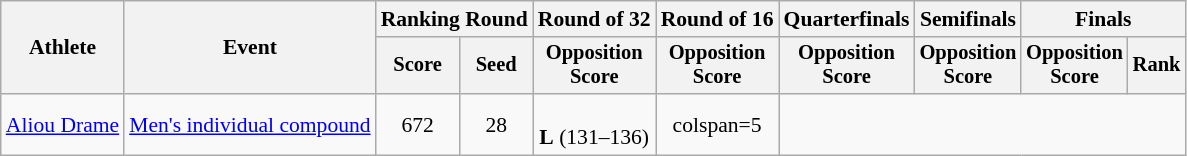<table class="wikitable" style="text-align: center; font-size:90%">
<tr>
<th rowspan="2">Athlete</th>
<th rowspan="2">Event</th>
<th colspan="2">Ranking Round</th>
<th>Round of 32</th>
<th>Round of 16</th>
<th>Quarterfinals</th>
<th>Semifinals</th>
<th colspan="2">Finals</th>
</tr>
<tr style="font-size:95%">
<th>Score</th>
<th>Seed</th>
<th>Opposition<br>Score</th>
<th>Opposition<br>Score</th>
<th>Opposition<br>Score</th>
<th>Opposition<br>Score</th>
<th>Opposition<br>Score</th>
<th>Rank</th>
</tr>
<tr>
<td align=left><a href='#'>Aliou Drame</a></td>
<td align=left><a href='#'>Men's individual compound</a></td>
<td>672</td>
<td>28</td>
<td><br><strong>L</strong> (131–136)</td>
<td>colspan=5 </td>
</tr>
</table>
